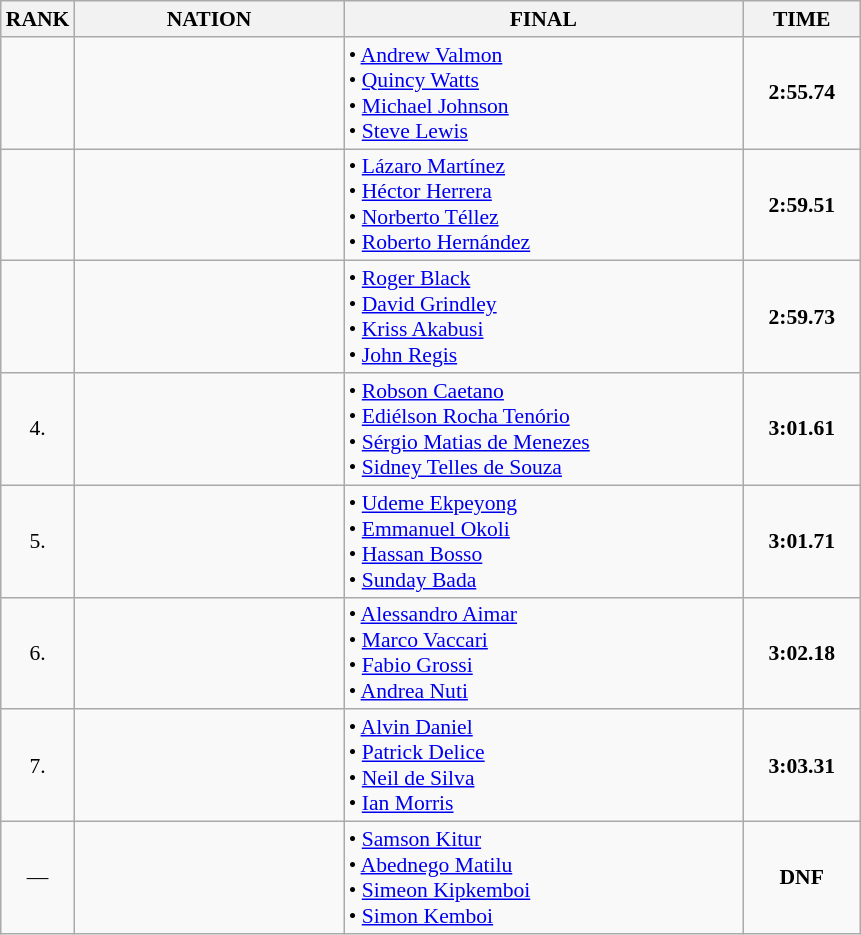<table class="wikitable" style="border-collapse: collapse; font-size: 90%;">
<tr>
<th>RANK</th>
<th style="width: 12em">NATION</th>
<th style="width: 18em">FINAL</th>
<th style="width: 5em">TIME</th>
</tr>
<tr>
<td align="center"></td>
<td align="center"></td>
<td>• <a href='#'>Andrew Valmon</a><br>• <a href='#'>Quincy Watts</a><br>• <a href='#'>Michael Johnson</a><br>• <a href='#'>Steve Lewis</a></td>
<td align="center"><strong>2:55.74</strong>  </td>
</tr>
<tr>
<td align="center"></td>
<td align="center"></td>
<td>• <a href='#'>Lázaro Martínez</a><br>• <a href='#'>Héctor Herrera</a><br>• <a href='#'>Norberto Téllez</a><br>• <a href='#'>Roberto Hernández</a></td>
<td align="center"><strong>2:59.51</strong></td>
</tr>
<tr>
<td align="center"></td>
<td align="center"></td>
<td>• <a href='#'>Roger Black</a><br>• <a href='#'>David Grindley</a><br>• <a href='#'>Kriss Akabusi</a><br>• <a href='#'>John Regis</a></td>
<td align="center"><strong>2:59.73</strong></td>
</tr>
<tr>
<td align="center">4.</td>
<td align="center"></td>
<td>• <a href='#'>Robson Caetano</a><br>• <a href='#'>Ediélson Rocha Tenório</a><br>• <a href='#'>Sérgio Matias de Menezes</a><br>• <a href='#'>Sidney Telles de Souza</a></td>
<td align="center"><strong>3:01.61</strong></td>
</tr>
<tr>
<td align="center">5.</td>
<td align="center"></td>
<td>• <a href='#'>Udeme Ekpeyong</a><br>• <a href='#'>Emmanuel Okoli</a><br>• <a href='#'>Hassan Bosso</a><br>• <a href='#'>Sunday Bada</a></td>
<td align="center"><strong>3:01.71</strong></td>
</tr>
<tr>
<td align="center">6.</td>
<td align="center"></td>
<td>• <a href='#'>Alessandro Aimar</a><br>• <a href='#'>Marco Vaccari</a><br>• <a href='#'>Fabio Grossi</a><br>• <a href='#'>Andrea Nuti</a></td>
<td align="center"><strong>3:02.18</strong></td>
</tr>
<tr>
<td align="center">7.</td>
<td align="center"></td>
<td>• <a href='#'>Alvin Daniel</a><br>• <a href='#'>Patrick Delice</a><br>• <a href='#'>Neil de Silva</a><br>• <a href='#'>Ian Morris</a></td>
<td align="center"><strong>3:03.31</strong></td>
</tr>
<tr>
<td align="center">—</td>
<td align="center"></td>
<td>• <a href='#'>Samson Kitur</a><br>• <a href='#'>Abednego Matilu</a><br>• <a href='#'>Simeon Kipkemboi</a><br>• <a href='#'>Simon Kemboi</a></td>
<td align="center"><strong>DNF</strong></td>
</tr>
</table>
